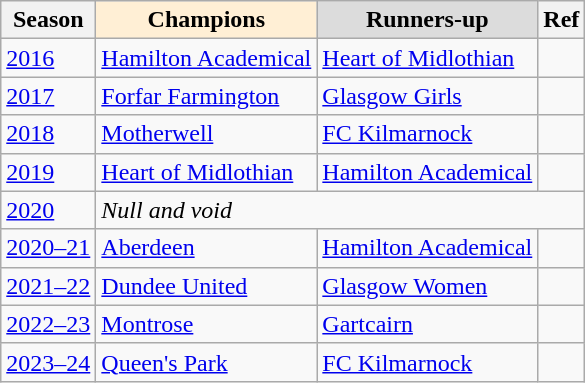<table class="wikitable">
<tr>
<th>Season</th>
<th style="background-color: PapayaWhip">Champions</th>
<th style="background-color: Gainsboro">Runners-up</th>
<th>Ref</th>
</tr>
<tr>
<td><a href='#'>2016</a></td>
<td><a href='#'>Hamilton Academical</a></td>
<td><a href='#'>Heart of Midlothian</a></td>
<td></td>
</tr>
<tr>
<td><a href='#'>2017</a></td>
<td><a href='#'>Forfar Farmington</a></td>
<td><a href='#'>Glasgow Girls</a></td>
<td></td>
</tr>
<tr>
<td><a href='#'>2018</a></td>
<td><a href='#'>Motherwell</a></td>
<td><a href='#'>FC Kilmarnock</a></td>
<td></td>
</tr>
<tr>
<td><a href='#'>2019</a></td>
<td><a href='#'>Heart of Midlothian</a></td>
<td><a href='#'>Hamilton Academical</a></td>
<td></td>
</tr>
<tr>
<td><a href='#'>2020</a></td>
<td colspan=3><em>Null and void</em></td>
</tr>
<tr>
<td><a href='#'>2020–21</a></td>
<td><a href='#'>Aberdeen</a></td>
<td><a href='#'>Hamilton Academical</a></td>
<td></td>
</tr>
<tr>
<td><a href='#'>2021–22</a></td>
<td><a href='#'>Dundee United</a></td>
<td><a href='#'>Glasgow Women</a></td>
<td></td>
</tr>
<tr>
<td><a href='#'>2022–23</a></td>
<td><a href='#'>Montrose</a></td>
<td><a href='#'>Gartcairn</a></td>
<td></td>
</tr>
<tr>
<td><a href='#'>2023–24</a></td>
<td><a href='#'>Queen's Park</a></td>
<td><a href='#'>FC Kilmarnock</a></td>
<td></td>
</tr>
</table>
